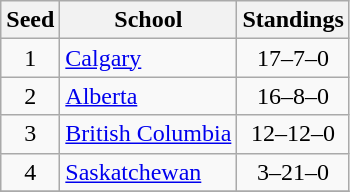<table class="wikitable">
<tr>
<th>Seed</th>
<th>School</th>
<th>Standings</th>
</tr>
<tr>
<td align=center>1</td>
<td><a href='#'>Calgary</a></td>
<td align=center>17–7–0</td>
</tr>
<tr>
<td align=center>2</td>
<td><a href='#'>Alberta</a></td>
<td align=center>16–8–0</td>
</tr>
<tr>
<td align=center>3</td>
<td><a href='#'>British Columbia</a></td>
<td align=center>12–12–0</td>
</tr>
<tr>
<td align=center>4</td>
<td><a href='#'>Saskatchewan</a></td>
<td align=center>3–21–0</td>
</tr>
<tr>
</tr>
</table>
